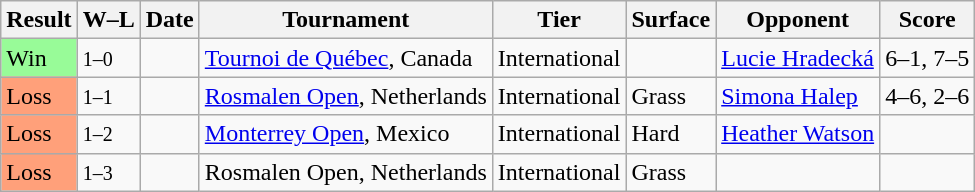<table class="sortable wikitable">
<tr>
<th>Result</th>
<th class="unsortable">W–L</th>
<th>Date</th>
<th>Tournament</th>
<th>Tier</th>
<th>Surface</th>
<th>Opponent</th>
<th class="unsortable">Score</th>
</tr>
<tr>
<td style="background:#98fb98;">Win</td>
<td><small>1–0</small></td>
<td><a href='#'></a></td>
<td><a href='#'>Tournoi de Québec</a>, Canada</td>
<td>International</td>
<td></td>
<td> <a href='#'>Lucie Hradecká</a></td>
<td>6–1, 7–5</td>
</tr>
<tr>
<td bgcolor="FFA07A">Loss</td>
<td><small>1–1</small></td>
<td><a href='#'></a></td>
<td><a href='#'>Rosmalen Open</a>, Netherlands</td>
<td>International</td>
<td>Grass</td>
<td> <a href='#'>Simona Halep</a></td>
<td>4–6, 2–6</td>
</tr>
<tr>
<td bgcolor="FFA07A">Loss</td>
<td><small>1–2</small></td>
<td></td>
<td><a href='#'>Monterrey Open</a>, Mexico</td>
<td>International</td>
<td>Hard</td>
<td> <a href='#'>Heather Watson</a></td>
<td></td>
</tr>
<tr>
<td bgcolor="FFA07A">Loss</td>
<td><small>1–3</small></td>
<td><a href='#'></a></td>
<td>Rosmalen Open, Netherlands</td>
<td>International</td>
<td>Grass</td>
<td></td>
<td></td>
</tr>
</table>
